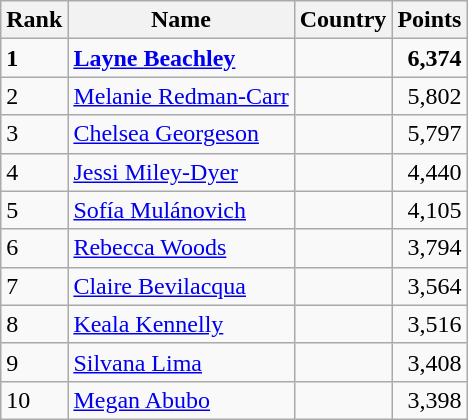<table class="wikitable">
<tr>
<th>Rank</th>
<th>Name</th>
<th>Country</th>
<th>Points</th>
</tr>
<tr>
<td><strong>1</strong></td>
<td><strong><a href='#'>Layne Beachley</a></strong></td>
<td><strong></strong></td>
<td align=right><strong>6,374</strong></td>
</tr>
<tr>
<td>2</td>
<td><a href='#'>Melanie Redman-Carr</a></td>
<td></td>
<td align=right>5,802</td>
</tr>
<tr>
<td>3</td>
<td><a href='#'>Chelsea Georgeson</a></td>
<td></td>
<td align=right>5,797</td>
</tr>
<tr>
<td>4</td>
<td><a href='#'>Jessi Miley-Dyer</a></td>
<td></td>
<td align=right>4,440</td>
</tr>
<tr>
<td>5</td>
<td><a href='#'>Sofía Mulánovich</a></td>
<td></td>
<td align=right>4,105</td>
</tr>
<tr>
<td>6</td>
<td><a href='#'>Rebecca Woods</a></td>
<td></td>
<td align=right>3,794</td>
</tr>
<tr>
<td>7</td>
<td><a href='#'>Claire Bevilacqua</a></td>
<td></td>
<td align=right>3,564</td>
</tr>
<tr>
<td>8</td>
<td><a href='#'>Keala Kennelly</a></td>
<td></td>
<td align=right>3,516</td>
</tr>
<tr>
<td>9</td>
<td><a href='#'>Silvana Lima</a></td>
<td></td>
<td align=right>3,408</td>
</tr>
<tr>
<td>10</td>
<td><a href='#'>Megan Abubo</a></td>
<td></td>
<td align=right>3,398</td>
</tr>
</table>
